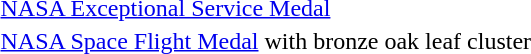<table>
<tr>
<td></td>
<td><a href='#'>NASA Exceptional Service Medal</a></td>
</tr>
<tr>
<td></td>
<td><a href='#'>NASA Space Flight Medal</a> with bronze oak leaf cluster</td>
</tr>
<tr>
</tr>
</table>
